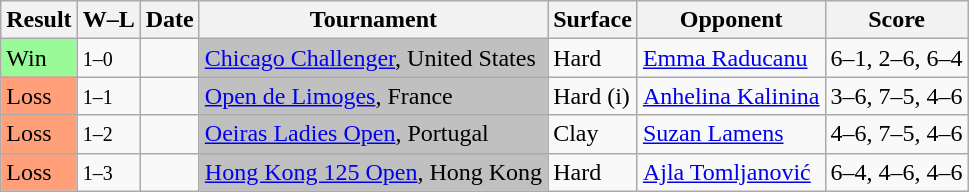<table class="sortable wikitable">
<tr>
<th>Result</th>
<th class="unsortable">W–L</th>
<th>Date</th>
<th>Tournament</th>
<th>Surface</th>
<th>Opponent</th>
<th class="unsortable">Score</th>
</tr>
<tr>
<td bgcolor=98FB98>Win</td>
<td><small>1–0</small></td>
<td><a href='#'></a></td>
<td bgcolor=silver><a href='#'>Chicago Challenger</a>, United States</td>
<td>Hard</td>
<td> <a href='#'>Emma Raducanu</a></td>
<td>6–1, 2–6, 6–4</td>
</tr>
<tr>
<td bgcolor=ffa07a>Loss</td>
<td><small>1–1</small></td>
<td><a href='#'></a></td>
<td bgcolor=silver><a href='#'>Open de Limoges</a>, France</td>
<td>Hard (i)</td>
<td> <a href='#'>Anhelina Kalinina</a></td>
<td>3–6, 7–5, 4–6</td>
</tr>
<tr>
<td bgcolor=ffa07a>Loss</td>
<td><small>1–2</small></td>
<td><a href='#'></a></td>
<td bgcolor=silver><a href='#'>Oeiras Ladies Open</a>, Portugal</td>
<td>Clay</td>
<td> <a href='#'>Suzan Lamens</a></td>
<td>4–6, 7–5, 4–6</td>
</tr>
<tr>
<td bgcolor=ffa07a>Loss</td>
<td><small>1–3</small></td>
<td><a href='#'></a></td>
<td bgcolor=silver><a href='#'>Hong Kong 125 Open</a>, Hong Kong</td>
<td>Hard</td>
<td> <a href='#'>Ajla Tomljanović</a></td>
<td>6–4, 4–6, 4–6</td>
</tr>
</table>
